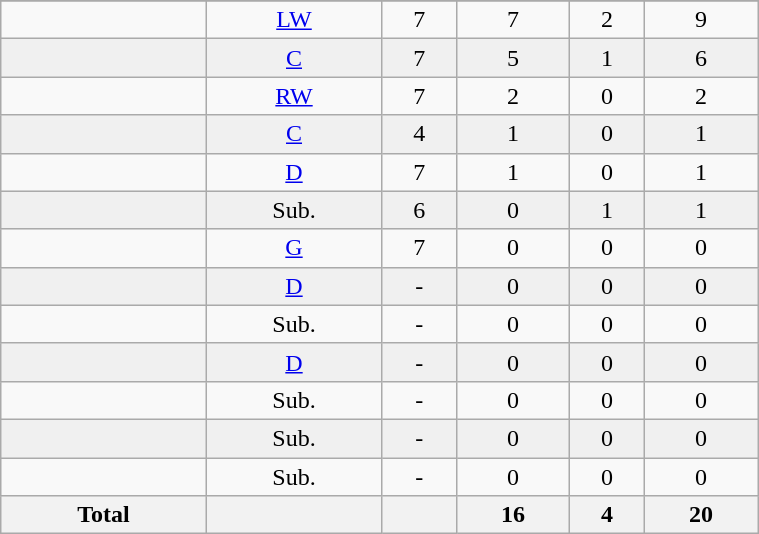<table class="wikitable sortable" width ="40%">
<tr align="center">
</tr>
<tr align="center" bgcolor="">
<td></td>
<td><a href='#'>LW</a></td>
<td>7</td>
<td>7</td>
<td>2</td>
<td>9</td>
</tr>
<tr align="center" bgcolor="f0f0f0">
<td></td>
<td><a href='#'>C</a></td>
<td>7</td>
<td>5</td>
<td>1</td>
<td>6</td>
</tr>
<tr align="center" bgcolor="">
<td></td>
<td><a href='#'>RW</a></td>
<td>7</td>
<td>2</td>
<td>0</td>
<td>2</td>
</tr>
<tr align="center" bgcolor="f0f0f0">
<td></td>
<td><a href='#'>C</a></td>
<td>4</td>
<td>1</td>
<td>0</td>
<td>1</td>
</tr>
<tr align="center" bgcolor="">
<td></td>
<td><a href='#'>D</a></td>
<td>7</td>
<td>1</td>
<td>0</td>
<td>1</td>
</tr>
<tr align="center" bgcolor="f0f0f0">
<td></td>
<td>Sub.</td>
<td>6</td>
<td>0</td>
<td>1</td>
<td>1</td>
</tr>
<tr align="center" bgcolor="">
<td></td>
<td><a href='#'>G</a></td>
<td>7</td>
<td>0</td>
<td>0</td>
<td>0</td>
</tr>
<tr align="center" bgcolor="f0f0f0">
<td></td>
<td><a href='#'>D</a></td>
<td>-</td>
<td>0</td>
<td>0</td>
<td>0</td>
</tr>
<tr align="center" bgcolor="">
<td></td>
<td>Sub.</td>
<td>-</td>
<td>0</td>
<td>0</td>
<td>0</td>
</tr>
<tr align="center" bgcolor="f0f0f0">
<td></td>
<td><a href='#'>D</a></td>
<td>-</td>
<td>0</td>
<td>0</td>
<td>0</td>
</tr>
<tr align="center" bgcolor="">
<td></td>
<td>Sub.</td>
<td>-</td>
<td>0</td>
<td>0</td>
<td>0</td>
</tr>
<tr align="center" bgcolor="f0f0f0">
<td></td>
<td>Sub.</td>
<td>-</td>
<td>0</td>
<td>0</td>
<td>0</td>
</tr>
<tr align="center" bgcolor="">
<td></td>
<td>Sub.</td>
<td>-</td>
<td>0</td>
<td>0</td>
<td>0</td>
</tr>
<tr>
<th>Total</th>
<th></th>
<th></th>
<th>16</th>
<th>4</th>
<th>20</th>
</tr>
</table>
